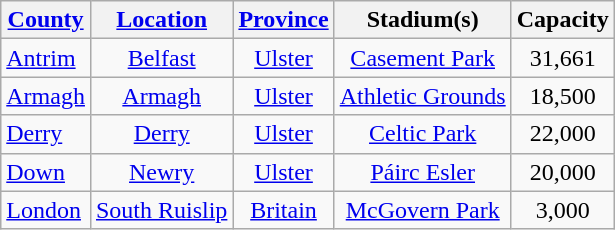<table class="wikitable sortable" style="text-align:center">
<tr>
<th><a href='#'>County</a></th>
<th><a href='#'>Location</a></th>
<th><a href='#'>Province</a></th>
<th>Stadium(s)</th>
<th>Capacity</th>
</tr>
<tr>
<td style="text-align:left"> <a href='#'>Antrim</a></td>
<td><a href='#'>Belfast</a></td>
<td><a href='#'>Ulster</a></td>
<td><a href='#'>Casement Park</a></td>
<td>31,661</td>
</tr>
<tr>
<td style="text-align:left"> <a href='#'>Armagh</a></td>
<td><a href='#'>Armagh</a></td>
<td><a href='#'>Ulster</a></td>
<td><a href='#'>Athletic Grounds</a></td>
<td>18,500</td>
</tr>
<tr>
<td style="text-align:left"> <a href='#'>Derry</a></td>
<td><a href='#'>Derry</a></td>
<td><a href='#'>Ulster</a></td>
<td><a href='#'>Celtic Park</a></td>
<td>22,000</td>
</tr>
<tr>
<td style="text-align:left"> <a href='#'>Down</a></td>
<td><a href='#'>Newry</a></td>
<td><a href='#'>Ulster</a></td>
<td><a href='#'>Páirc Esler</a></td>
<td>20,000</td>
</tr>
<tr>
<td style="text-align:left"> <a href='#'>London</a></td>
<td><a href='#'>South Ruislip</a></td>
<td><a href='#'>Britain</a></td>
<td><a href='#'>McGovern Park</a></td>
<td>3,000</td>
</tr>
</table>
